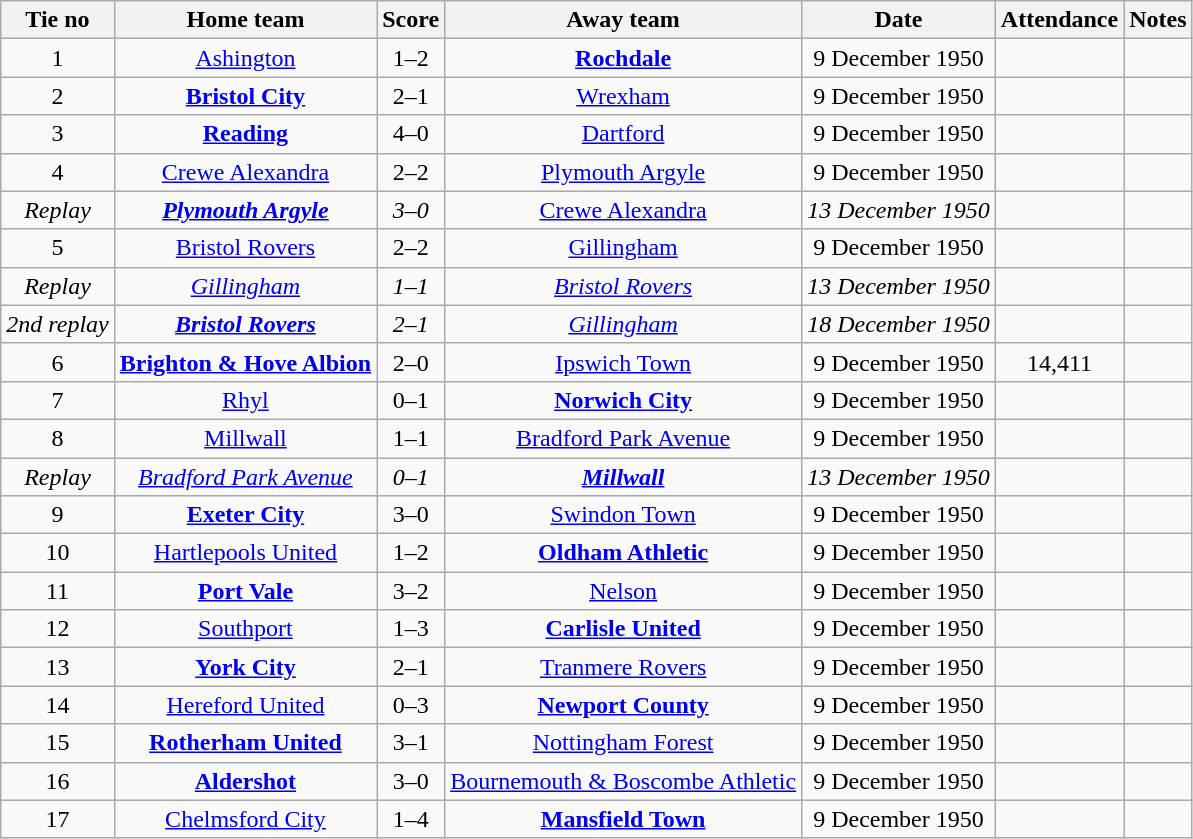<table class="wikitable" style="text-align: center">
<tr>
<th>Tie no</th>
<th>Home team</th>
<th>Score</th>
<th>Away team</th>
<th>Date</th>
<th>Attendance</th>
<th>Notes</th>
</tr>
<tr>
<td>1</td>
<td><a href='#'>Ashington</a></td>
<td>1–2</td>
<td><strong><a href='#'>Rochdale</a></strong></td>
<td>9 December 1950</td>
<td></td>
<td></td>
</tr>
<tr>
<td>2</td>
<td><strong><a href='#'>Bristol City</a></strong></td>
<td>2–1</td>
<td><a href='#'>Wrexham</a></td>
<td>9 December 1950</td>
<td></td>
<td></td>
</tr>
<tr>
<td>3</td>
<td><strong><a href='#'>Reading</a></strong></td>
<td>4–0</td>
<td><a href='#'>Dartford</a></td>
<td>9 December 1950</td>
<td></td>
<td></td>
</tr>
<tr>
<td>4</td>
<td><a href='#'>Crewe Alexandra</a></td>
<td>2–2</td>
<td><a href='#'>Plymouth Argyle</a></td>
<td>9 December 1950</td>
<td></td>
<td></td>
</tr>
<tr>
<td><em>Replay</em></td>
<td><strong><em><a href='#'>Plymouth Argyle</a></em></strong></td>
<td><em>3–0</em></td>
<td><a href='#'>Crewe Alexandra</a></td>
<td><em>13 December 1950</em></td>
<td><em> </em></td>
<td></td>
</tr>
<tr>
<td>5</td>
<td><a href='#'>Bristol Rovers</a></td>
<td>2–2</td>
<td><a href='#'>Gillingham</a></td>
<td>9 December 1950</td>
<td></td>
<td></td>
</tr>
<tr>
<td><em>Replay</em></td>
<td><em><a href='#'>Gillingham</a></em></td>
<td><em>1–1</em></td>
<td><em><a href='#'>Bristol Rovers</a></em></td>
<td><em>13 December 1950</em></td>
<td><em> </em></td>
<td></td>
</tr>
<tr>
<td><em>2nd replay</em></td>
<td><strong><em><a href='#'>Bristol Rovers</a></em></strong></td>
<td><em>2–1</em></td>
<td><em><a href='#'>Gillingham</a></em></td>
<td><em>18 December 1950</em></td>
<td><em> </em></td>
<td></td>
</tr>
<tr>
<td>6</td>
<td><strong><a href='#'>Brighton & Hove Albion</a></strong></td>
<td>2–0</td>
<td><a href='#'>Ipswich Town</a></td>
<td>9 December 1950</td>
<td>14,411</td>
<td></td>
</tr>
<tr>
<td>7</td>
<td><a href='#'>Rhyl</a></td>
<td>0–1</td>
<td><strong><a href='#'>Norwich City</a></strong></td>
<td>9 December 1950</td>
<td></td>
<td></td>
</tr>
<tr>
<td>8</td>
<td><a href='#'>Millwall</a></td>
<td>1–1</td>
<td><a href='#'>Bradford Park Avenue</a></td>
<td>9 December 1950</td>
<td></td>
<td></td>
</tr>
<tr>
<td><em>Replay</em></td>
<td><em><a href='#'>Bradford Park Avenue</a></em></td>
<td><em>0–1</em></td>
<td><strong><em><a href='#'>Millwall</a></em></strong></td>
<td><em>13 December 1950</em></td>
<td><em> </em></td>
<td></td>
</tr>
<tr>
<td>9</td>
<td><strong><a href='#'>Exeter City</a></strong></td>
<td>3–0</td>
<td><a href='#'>Swindon Town</a></td>
<td>9 December 1950</td>
<td></td>
<td></td>
</tr>
<tr>
<td>10</td>
<td><a href='#'>Hartlepools United</a></td>
<td>1–2</td>
<td><strong><a href='#'>Oldham Athletic</a></strong></td>
<td>9 December 1950</td>
<td></td>
<td></td>
</tr>
<tr>
<td>11</td>
<td><strong><a href='#'>Port Vale</a></strong></td>
<td>3–2</td>
<td><a href='#'>Nelson</a></td>
<td>9 December 1950</td>
<td></td>
<td></td>
</tr>
<tr>
<td>12</td>
<td><a href='#'>Southport</a></td>
<td>1–3</td>
<td><strong><a href='#'>Carlisle United</a></strong></td>
<td>9 December 1950</td>
<td></td>
<td></td>
</tr>
<tr>
<td>13</td>
<td><strong><a href='#'>York City</a></strong></td>
<td>2–1</td>
<td><a href='#'>Tranmere Rovers</a></td>
<td>9 December 1950</td>
<td></td>
<td></td>
</tr>
<tr>
<td>14</td>
<td><a href='#'>Hereford United</a></td>
<td>0–3</td>
<td><strong><a href='#'>Newport County</a></strong></td>
<td>9 December 1950</td>
<td></td>
<td></td>
</tr>
<tr>
<td>15</td>
<td><strong><a href='#'>Rotherham United</a></strong></td>
<td>3–1</td>
<td><a href='#'>Nottingham Forest</a></td>
<td>9 December 1950</td>
<td></td>
<td></td>
</tr>
<tr>
<td>16</td>
<td><strong><a href='#'>Aldershot</a></strong></td>
<td>3–0</td>
<td><a href='#'>Bournemouth & Boscombe Athletic</a></td>
<td>9 December 1950</td>
<td></td>
<td></td>
</tr>
<tr>
<td>17</td>
<td><a href='#'>Chelmsford City</a></td>
<td>1–4</td>
<td><strong><a href='#'>Mansfield Town</a></strong></td>
<td>9 December 1950</td>
<td></td>
<td></td>
</tr>
</table>
